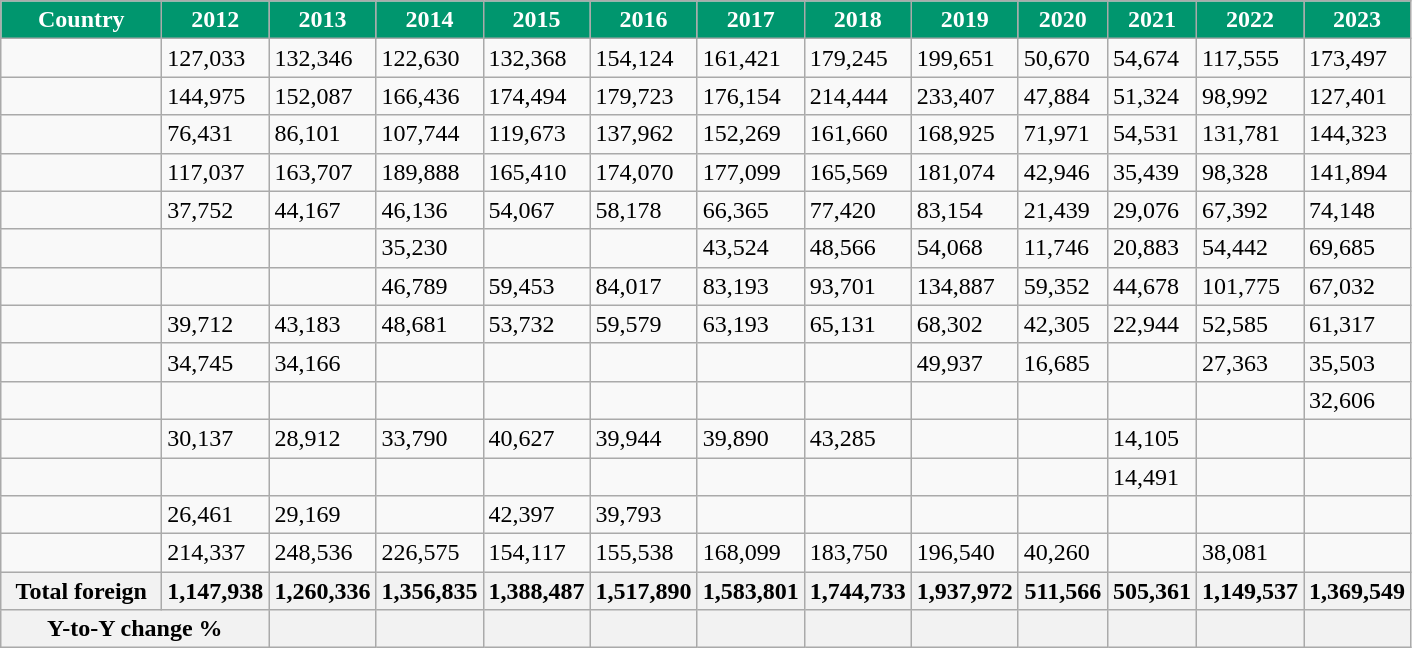<table class="sortable wikitable static-row-numbers defaultcenter col1left" style="text-align: centre">
<tr style="color:white;">
<th style="width:100px; background:#00966E;">Country</th>
<th style="width:52px; background:#00966E;">2012</th>
<th style="width:52px; background:#00966E;">2013</th>
<th style="width:52px; background:#00966E;">2014</th>
<th style="width:52px; background:#00966E;">2015</th>
<th style="width:52px; background:#00966E;">2016</th>
<th style="width:52px; background:#00966E;">2017</th>
<th style="width:52px; background:#00966E;">2018</th>
<th style="width:52px; background:#00966E;">2019</th>
<th style="width:52px; background:#00966E;">2020</th>
<th style="width:52px; background:#00966E;">2021</th>
<th style="width:52px; background:#00966E;">2022</th>
<th style="width:52px; background:#00966E;">2023</th>
</tr>
<tr>
<td></td>
<td>127,033</td>
<td>132,346 </td>
<td>122,630 </td>
<td>132,368 </td>
<td>154,124 </td>
<td>161,421 </td>
<td>179,245  </td>
<td>199,651 </td>
<td>50,670 </td>
<td>54,674 </td>
<td>117,555 </td>
<td>173,497 </td>
</tr>
<tr>
<td></td>
<td>144,975</td>
<td>152,087 </td>
<td>166,436 </td>
<td>174,494 </td>
<td>179,723 </td>
<td>176,154 </td>
<td>214,444  </td>
<td>233,407 </td>
<td>47,884 </td>
<td>51,324 </td>
<td>98,992 </td>
<td>127,401 </td>
</tr>
<tr>
<td></td>
<td>76,431</td>
<td>86,101 </td>
<td>107,744 </td>
<td>119,673 </td>
<td>137,962 </td>
<td>152,269 </td>
<td>161,660  </td>
<td>168,925 </td>
<td>71,971 </td>
<td>54,531 </td>
<td>131,781 </td>
<td>144,323 </td>
</tr>
<tr>
<td></td>
<td>117,037</td>
<td>163,707 </td>
<td>189,888 </td>
<td>165,410 </td>
<td>174,070 </td>
<td>177,099 </td>
<td>165,569  </td>
<td>181,074 </td>
<td>42,946 </td>
<td>35,439 </td>
<td>98,328 </td>
<td>141,894 </td>
</tr>
<tr>
<td></td>
<td>37,752</td>
<td>44,167 </td>
<td>46,136 </td>
<td>54,067 </td>
<td>58,178 </td>
<td>66,365 </td>
<td>77,420  </td>
<td>83,154 </td>
<td>21,439 </td>
<td>29,076 </td>
<td>67,392 </td>
<td>74,148 </td>
</tr>
<tr>
<td></td>
<td></td>
<td></td>
<td>35,230 </td>
<td></td>
<td></td>
<td>43,524 </td>
<td>48,566 </td>
<td>54,068 </td>
<td>11,746 </td>
<td>20,883 </td>
<td>54,442 </td>
<td>69,685 </td>
</tr>
<tr>
<td></td>
<td></td>
<td></td>
<td>46,789 </td>
<td>59,453 </td>
<td>84,017 </td>
<td>83,193 </td>
<td>93,701 </td>
<td>134,887 </td>
<td>59,352 </td>
<td>44,678 </td>
<td>101,775 </td>
<td>67,032 </td>
</tr>
<tr>
<td></td>
<td>39,712</td>
<td>43,183 </td>
<td>48,681 </td>
<td>53,732 </td>
<td>59,579 </td>
<td>63,193 </td>
<td>65,131 </td>
<td>68,302 </td>
<td>42,305 </td>
<td>22,944 </td>
<td>52,585 </td>
<td>61,317 </td>
</tr>
<tr>
<td></td>
<td>34,745</td>
<td>34,166 </td>
<td></td>
<td></td>
<td></td>
<td></td>
<td></td>
<td>49,937 </td>
<td>16,685 </td>
<td></td>
<td>27,363 </td>
<td>35,503 </td>
</tr>
<tr>
<td></td>
<td></td>
<td></td>
<td></td>
<td></td>
<td></td>
<td></td>
<td></td>
<td></td>
<td></td>
<td></td>
<td></td>
<td>32,606 </td>
</tr>
<tr>
<td></td>
<td>30,137</td>
<td>28,912 </td>
<td>33,790 </td>
<td>40,627 </td>
<td>39,944 </td>
<td>39,890 </td>
<td>43,285 </td>
<td></td>
<td></td>
<td>14,105 </td>
<td></td>
<td></td>
</tr>
<tr>
<td></td>
<td></td>
<td></td>
<td></td>
<td></td>
<td></td>
<td></td>
<td></td>
<td></td>
<td></td>
<td>14,491 </td>
<td></td>
<td></td>
</tr>
<tr>
<td></td>
<td>26,461</td>
<td>29,169 </td>
<td></td>
<td>42,397 </td>
<td>39,793 </td>
<td></td>
<td></td>
<td></td>
<td></td>
<td></td>
<td></td>
<td></td>
</tr>
<tr>
<td></td>
<td>214,337</td>
<td>248,536 </td>
<td>226,575 </td>
<td>154,117 </td>
<td>155,538 </td>
<td>168,099 </td>
<td>183,750 </td>
<td>196,540 </td>
<td>40,260 </td>
<td></td>
<td>38,081 </td>
<td></td>
</tr>
<tr>
<th>Total foreign</th>
<th>1,147,938</th>
<th>1,260,336</th>
<th>1,356,835</th>
<th>1,388,487</th>
<th>1,517,890</th>
<th>1,583,801</th>
<th>1,744,733</th>
<th>1,937,972</th>
<th>511,566</th>
<th>505,361</th>
<th>1,149,537</th>
<th>1,369,549</th>
</tr>
<tr>
<th colspan="2">Y-to-Y change %</th>
<th></th>
<th></th>
<th></th>
<th></th>
<th></th>
<th></th>
<th></th>
<th></th>
<th></th>
<th></th>
<th></th>
</tr>
</table>
